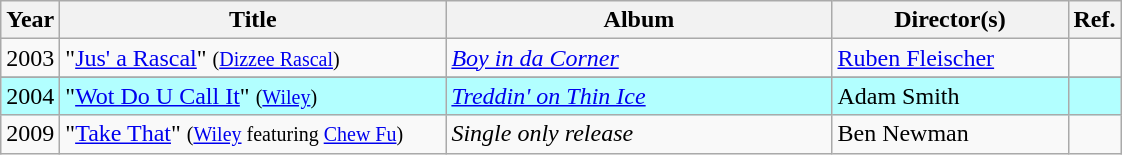<table class="wikitable">
<tr>
<th align="left" valign="top" width="30">Year</th>
<th align="left" valign="top" width="250">Title</th>
<th align="left" valign="top" width="250">Album</th>
<th align="left" valign="top" width="150">Director(s)</th>
<th align="center" valign="top" width="20">Ref.</th>
</tr>
<tr>
<td align="center">2003</td>
<td align="left">"<a href='#'>Jus' a Rascal</a>" <small>(<a href='#'>Dizzee Rascal</a>)</small></td>
<td><em><a href='#'>Boy in da Corner</a></em></td>
<td align="left"><a href='#'>Ruben Fleischer</a></td>
<td align="center"></td>
</tr>
<tr>
</tr>
<tr bgcolor="#B2FFFF">
<td align="center">2004</td>
<td align="left">"<a href='#'>Wot Do U Call It</a>" <small>(<a href='#'>Wiley</a>)</small></td>
<td align="left"><em><a href='#'>Treddin' on Thin Ice</a></em></td>
<td align="left">Adam Smith</td>
<td align="center"></td>
</tr>
<tr>
<td align="center">2009</td>
<td align="left">"<a href='#'>Take That</a>" <small>(<a href='#'>Wiley</a> featuring <a href='#'>Chew Fu</a>)</small></td>
<td><em>Single only release</em></td>
<td align="left">Ben Newman</td>
<td align="center"></td>
</tr>
</table>
